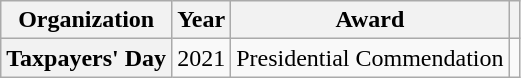<table class="wikitable plainrowheaders">
<tr>
<th scope="col">Organization</th>
<th scope="col">Year</th>
<th scope="col">Award</th>
<th scope="col" class="unsortable"></th>
</tr>
<tr>
<th scope="row">Taxpayers' Day</th>
<td style="text-align:center">2021</td>
<td>Presidential Commendation</td>
<td style="text-align:center"></td>
</tr>
</table>
